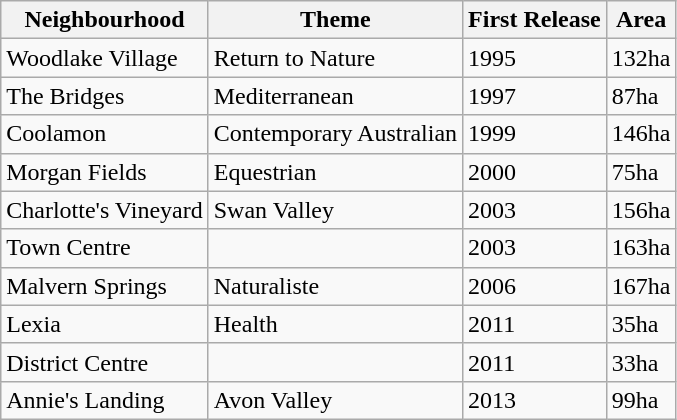<table class="wikitable">
<tr>
<th>Neighbourhood</th>
<th>Theme</th>
<th>First Release</th>
<th>Area</th>
</tr>
<tr>
<td>Woodlake Village</td>
<td>Return to Nature</td>
<td>1995</td>
<td>132ha</td>
</tr>
<tr>
<td>The Bridges</td>
<td>Mediterranean</td>
<td>1997</td>
<td>87ha</td>
</tr>
<tr>
<td>Coolamon</td>
<td>Contemporary Australian</td>
<td>1999</td>
<td>146ha</td>
</tr>
<tr>
<td>Morgan Fields</td>
<td>Equestrian</td>
<td>2000</td>
<td>75ha</td>
</tr>
<tr>
<td>Charlotte's Vineyard</td>
<td>Swan Valley</td>
<td>2003</td>
<td>156ha</td>
</tr>
<tr>
<td>Town Centre</td>
<td></td>
<td>2003</td>
<td>163ha</td>
</tr>
<tr>
<td>Malvern Springs</td>
<td>Naturaliste</td>
<td>2006</td>
<td>167ha</td>
</tr>
<tr>
<td>Lexia</td>
<td>Health</td>
<td>2011</td>
<td>35ha</td>
</tr>
<tr>
<td>District Centre</td>
<td></td>
<td>2011</td>
<td>33ha</td>
</tr>
<tr>
<td>Annie's Landing</td>
<td>Avon Valley</td>
<td>2013</td>
<td>99ha</td>
</tr>
</table>
